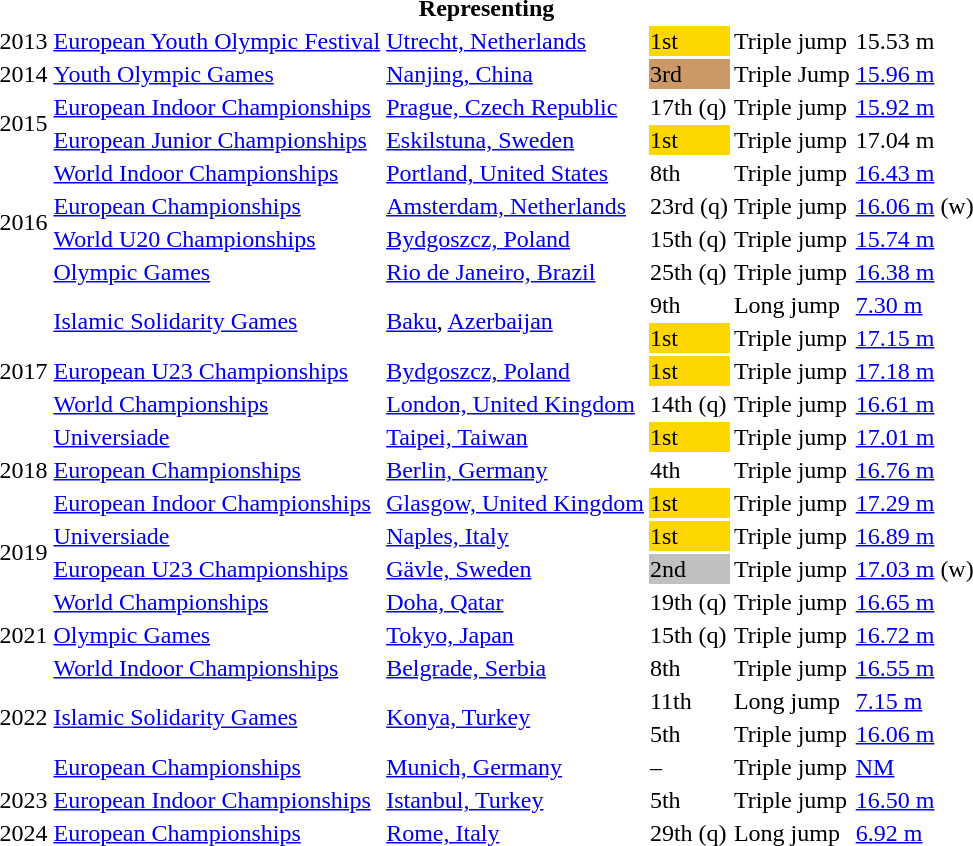<table>
<tr>
<th colspan="6">Representing </th>
</tr>
<tr>
<td>2013</td>
<td><a href='#'>European Youth Olympic Festival</a></td>
<td><a href='#'>Utrecht, Netherlands</a></td>
<td bgcolor=gold>1st</td>
<td>Triple jump</td>
<td>15.53 m</td>
</tr>
<tr>
<td>2014</td>
<td><a href='#'>Youth Olympic Games</a></td>
<td><a href='#'>Nanjing, China</a></td>
<td bgcolor=cc9966>3rd</td>
<td>Triple Jump</td>
<td><a href='#'>15.96 m</a></td>
</tr>
<tr>
<td rowspan=2>2015</td>
<td><a href='#'>European Indoor Championships</a></td>
<td><a href='#'>Prague, Czech Republic</a></td>
<td>17th (q)</td>
<td>Triple jump</td>
<td><a href='#'>15.92 m</a></td>
</tr>
<tr>
<td><a href='#'>European Junior Championships</a></td>
<td><a href='#'>Eskilstuna, Sweden</a></td>
<td bgcolor=gold>1st</td>
<td>Triple jump</td>
<td>17.04 m</td>
</tr>
<tr>
<td rowspan=4>2016</td>
<td><a href='#'>World Indoor Championships</a></td>
<td><a href='#'>Portland, United States</a></td>
<td>8th</td>
<td>Triple jump</td>
<td><a href='#'>16.43 m</a></td>
</tr>
<tr>
<td><a href='#'>European Championships</a></td>
<td><a href='#'>Amsterdam, Netherlands</a></td>
<td>23rd (q)</td>
<td>Triple jump</td>
<td><a href='#'>16.06 m</a> (w)</td>
</tr>
<tr>
<td><a href='#'>World U20 Championships</a></td>
<td><a href='#'>Bydgoszcz, Poland</a></td>
<td>15th (q)</td>
<td>Triple jump</td>
<td><a href='#'>15.74 m</a></td>
</tr>
<tr>
<td><a href='#'>Olympic Games</a></td>
<td><a href='#'>Rio de Janeiro, Brazil</a></td>
<td>25th (q)</td>
<td>Triple jump</td>
<td><a href='#'>16.38 m</a></td>
</tr>
<tr>
<td rowspan=5>2017</td>
<td rowspan=2><a href='#'>Islamic Solidarity Games</a></td>
<td rowspan=2><a href='#'>Baku</a>, <a href='#'>Azerbaijan</a></td>
<td>9th</td>
<td>Long jump</td>
<td><a href='#'>7.30 m</a></td>
</tr>
<tr>
<td bgcolor=gold>1st</td>
<td>Triple jump</td>
<td><a href='#'>17.15 m</a></td>
</tr>
<tr>
<td><a href='#'>European U23 Championships</a></td>
<td><a href='#'>Bydgoszcz, Poland</a></td>
<td bgcolor=gold>1st</td>
<td>Triple jump</td>
<td><a href='#'>17.18 m</a></td>
</tr>
<tr>
<td><a href='#'>World Championships</a></td>
<td><a href='#'>London, United Kingdom</a></td>
<td>14th (q)</td>
<td>Triple jump</td>
<td><a href='#'>16.61 m</a></td>
</tr>
<tr>
<td><a href='#'>Universiade</a></td>
<td><a href='#'>Taipei, Taiwan</a></td>
<td bgcolor=gold>1st</td>
<td>Triple jump</td>
<td><a href='#'>17.01 m</a></td>
</tr>
<tr>
<td>2018</td>
<td><a href='#'>European Championships</a></td>
<td><a href='#'>Berlin, Germany</a></td>
<td>4th</td>
<td>Triple jump</td>
<td><a href='#'>16.76 m</a></td>
</tr>
<tr>
<td rowspan=4>2019</td>
<td><a href='#'>European Indoor Championships</a></td>
<td><a href='#'>Glasgow, United Kingdom</a></td>
<td bgcolor=gold>1st</td>
<td>Triple jump</td>
<td><a href='#'>17.29 m</a></td>
</tr>
<tr>
<td><a href='#'>Universiade</a></td>
<td><a href='#'>Naples, Italy</a></td>
<td bgcolor=gold>1st</td>
<td>Triple jump</td>
<td><a href='#'>16.89 m</a></td>
</tr>
<tr>
<td><a href='#'>European U23 Championships</a></td>
<td><a href='#'>Gävle, Sweden</a></td>
<td bgcolor=silver>2nd</td>
<td>Triple jump</td>
<td><a href='#'>17.03 m</a> (w)</td>
</tr>
<tr>
<td><a href='#'>World Championships</a></td>
<td><a href='#'>Doha, Qatar</a></td>
<td>19th (q)</td>
<td>Triple jump</td>
<td><a href='#'>16.65 m</a></td>
</tr>
<tr>
<td>2021</td>
<td><a href='#'>Olympic Games</a></td>
<td><a href='#'>Tokyo, Japan</a></td>
<td>15th (q)</td>
<td>Triple jump</td>
<td><a href='#'>16.72 m</a></td>
</tr>
<tr>
<td rowspan=4>2022</td>
<td><a href='#'>World Indoor Championships</a></td>
<td><a href='#'>Belgrade, Serbia</a></td>
<td>8th</td>
<td>Triple jump</td>
<td><a href='#'>16.55 m</a></td>
</tr>
<tr>
<td rowspan=2><a href='#'>Islamic Solidarity Games</a></td>
<td rowspan=2><a href='#'>Konya, Turkey</a></td>
<td>11th</td>
<td>Long jump</td>
<td><a href='#'>7.15 m</a></td>
</tr>
<tr>
<td>5th</td>
<td>Triple jump</td>
<td><a href='#'>16.06 m</a></td>
</tr>
<tr>
<td><a href='#'>European Championships</a></td>
<td><a href='#'>Munich, Germany</a></td>
<td>–</td>
<td>Triple jump</td>
<td><a href='#'>NM</a></td>
</tr>
<tr>
<td>2023</td>
<td><a href='#'>European Indoor Championships</a></td>
<td><a href='#'>Istanbul, Turkey</a></td>
<td>5th</td>
<td>Triple jump</td>
<td><a href='#'>16.50 m</a></td>
</tr>
<tr>
<td>2024</td>
<td><a href='#'>European Championships</a></td>
<td><a href='#'>Rome, Italy</a></td>
<td>29th (q)</td>
<td>Long jump</td>
<td><a href='#'>6.92 m</a></td>
</tr>
</table>
